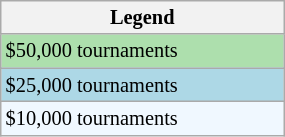<table class="wikitable" style="font-size:85%;" width=15%>
<tr>
<th>Legend</th>
</tr>
<tr style="background:#addfad;">
<td>$50,000 tournaments</td>
</tr>
<tr style="background:lightblue;">
<td>$25,000 tournaments</td>
</tr>
<tr style="background:#f0f8ff;">
<td>$10,000 tournaments</td>
</tr>
</table>
